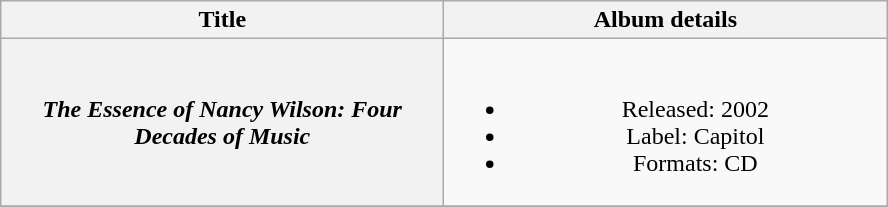<table class="wikitable plainrowheaders" style="text-align:center;">
<tr>
<th scope="col" style="width:18em;">Title</th>
<th scope="col" style="width:18em;">Album details</th>
</tr>
<tr>
<th scope="row"><em>The Essence of Nancy Wilson: Four Decades of Music</em></th>
<td><br><ul><li>Released: 2002</li><li>Label: Capitol</li><li>Formats: CD</li></ul></td>
</tr>
<tr>
</tr>
</table>
